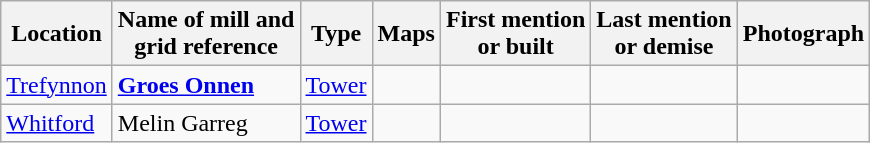<table class="wikitable">
<tr>
<th>Location</th>
<th>Name of mill and<br>grid reference</th>
<th>Type</th>
<th>Maps</th>
<th>First mention<br>or built</th>
<th>Last mention<br> or demise</th>
<th>Photograph</th>
</tr>
<tr>
<td><a href='#'>Trefynnon</a></td>
<td><strong><a href='#'>Groes Onnen</a></strong></td>
<td><a href='#'>Tower</a></td>
<td></td>
<td></td>
<td></td>
<td></td>
</tr>
<tr>
<td><a href='#'>Whitford</a></td>
<td>Melin Garreg<br></td>
<td><a href='#'>Tower</a></td>
<td></td>
<td></td>
<td></td>
<td></td>
</tr>
</table>
